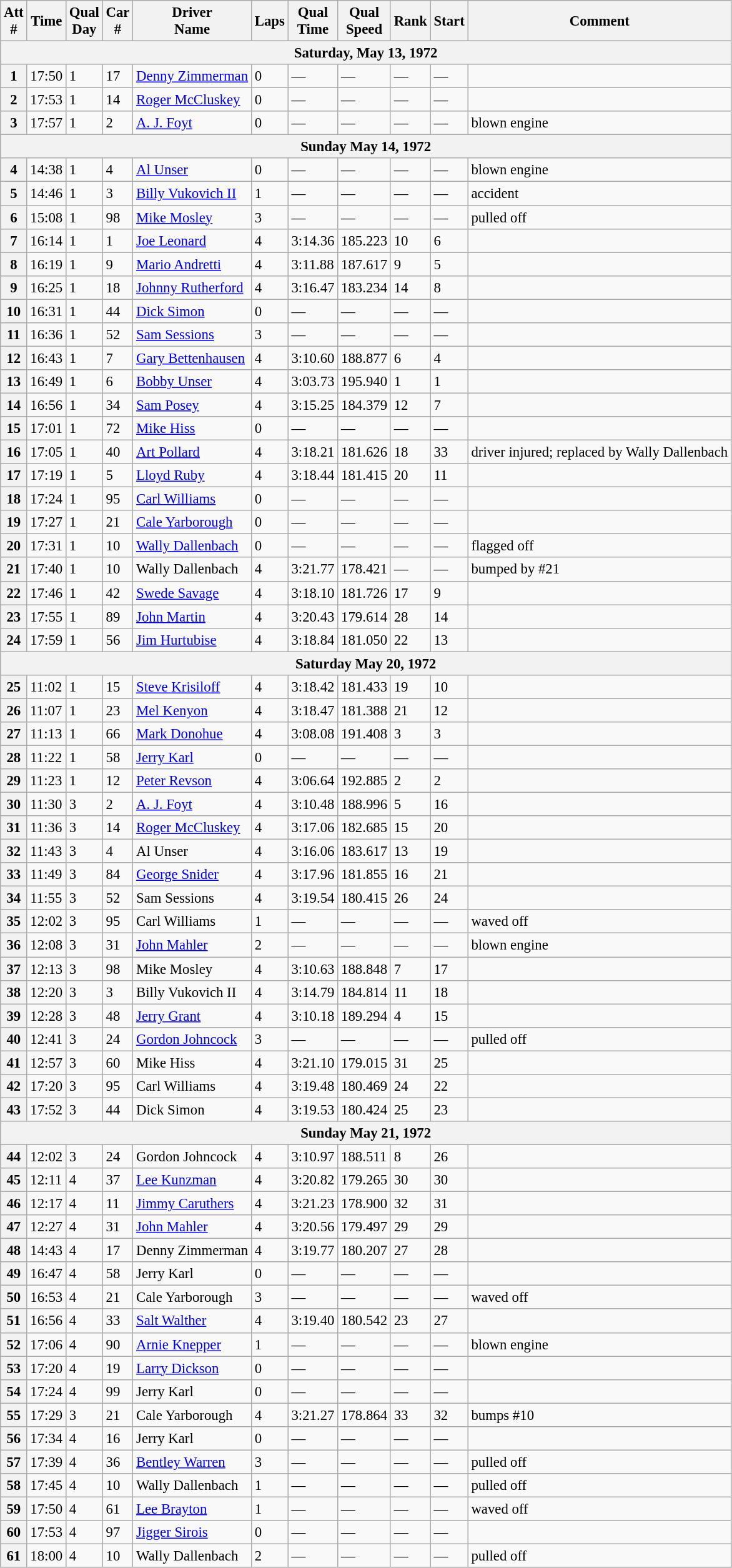<table class="wikitable" style="font-size: 95%;">
<tr>
<th>Att<br>#</th>
<th>Time</th>
<th>Qual<br>Day</th>
<th>Car<br>#</th>
<th>Driver<br>Name</th>
<th>Laps</th>
<th>Qual<br>Time</th>
<th>Qual<br>Speed</th>
<th>Rank</th>
<th>Start</th>
<th>Comment</th>
</tr>
<tr align="center">
<th colspan=11>Saturday, May 13, 1972</th>
</tr>
<tr>
<th>1</th>
<td>17:50</td>
<td>1</td>
<td>17</td>
<td><a href='#'>Denny Zimmerman</a></td>
<td>0</td>
<td>—</td>
<td>—</td>
<td>—</td>
<td>—</td>
<td> </td>
</tr>
<tr>
<th>2</th>
<td>17:53</td>
<td>1</td>
<td>14</td>
<td><a href='#'>Roger McCluskey</a></td>
<td>0</td>
<td>—</td>
<td>—</td>
<td>—</td>
<td>—</td>
<td> </td>
</tr>
<tr>
<th>3</th>
<td>17:57</td>
<td>1</td>
<td>2</td>
<td><a href='#'>A. J. Foyt</a></td>
<td>0</td>
<td>—</td>
<td>—</td>
<td>—</td>
<td>—</td>
<td>blown engine</td>
</tr>
<tr align="center">
<th colspan=11>Sunday May 14, 1972</th>
</tr>
<tr>
<th>4</th>
<td>14:38</td>
<td>1</td>
<td>4</td>
<td><a href='#'>Al Unser</a></td>
<td>0</td>
<td>—</td>
<td>—</td>
<td>—</td>
<td>—</td>
<td>blown engine</td>
</tr>
<tr>
<th>5</th>
<td>14:46</td>
<td>1</td>
<td>3</td>
<td><a href='#'>Billy Vukovich II</a></td>
<td>1</td>
<td>—</td>
<td>—</td>
<td>—</td>
<td>—</td>
<td>accident</td>
</tr>
<tr>
<th>6</th>
<td>15:08</td>
<td>1</td>
<td>98</td>
<td><a href='#'>Mike Mosley</a></td>
<td>3</td>
<td>—</td>
<td>—</td>
<td>—</td>
<td>—</td>
<td>pulled off</td>
</tr>
<tr>
<th>7</th>
<td>16:14</td>
<td>1</td>
<td>1</td>
<td><a href='#'>Joe Leonard</a></td>
<td>4</td>
<td>3:14.36</td>
<td>185.223</td>
<td>10</td>
<td>6</td>
<td> </td>
</tr>
<tr>
<th>8</th>
<td>16:19</td>
<td>1</td>
<td>9</td>
<td><a href='#'>Mario Andretti</a></td>
<td>4</td>
<td>3:11.88</td>
<td>187.617</td>
<td>9</td>
<td>5</td>
<td> </td>
</tr>
<tr>
<th>9</th>
<td>16:25</td>
<td>1</td>
<td>18</td>
<td><a href='#'>Johnny Rutherford</a></td>
<td>4</td>
<td>3:16.47</td>
<td>183.234</td>
<td>14</td>
<td>8</td>
<td> </td>
</tr>
<tr>
<th>10</th>
<td>16:31</td>
<td>1</td>
<td>44</td>
<td><a href='#'>Dick Simon</a></td>
<td>0</td>
<td>—</td>
<td>—</td>
<td>—</td>
<td>—</td>
<td> </td>
</tr>
<tr>
<th>11</th>
<td>16:36</td>
<td>1</td>
<td>52</td>
<td><a href='#'>Sam Sessions</a></td>
<td>3</td>
<td>—</td>
<td>—</td>
<td>—</td>
<td>—</td>
<td> </td>
</tr>
<tr>
<th>12</th>
<td>16:43</td>
<td>1</td>
<td>7</td>
<td><a href='#'>Gary Bettenhausen</a></td>
<td>4</td>
<td>3:10.60</td>
<td>188.877</td>
<td>6</td>
<td>4</td>
<td> </td>
</tr>
<tr>
<th>13</th>
<td>16:49</td>
<td>1</td>
<td>6</td>
<td><a href='#'>Bobby Unser</a></td>
<td>4</td>
<td>3:03.73</td>
<td>195.940</td>
<td>1</td>
<td>1</td>
<td> </td>
</tr>
<tr>
<th>14</th>
<td>16:56</td>
<td>1</td>
<td>34</td>
<td><a href='#'>Sam Posey</a></td>
<td>4</td>
<td>3:15.25</td>
<td>184.379</td>
<td>12</td>
<td>7</td>
<td> </td>
</tr>
<tr>
<th>15</th>
<td>17:01</td>
<td>1</td>
<td>72</td>
<td><a href='#'>Mike Hiss</a></td>
<td>0</td>
<td>—</td>
<td>—</td>
<td>—</td>
<td>—</td>
<td> </td>
</tr>
<tr>
<th>16</th>
<td>17:05</td>
<td>1</td>
<td>40</td>
<td><a href='#'>Art Pollard</a></td>
<td>4</td>
<td>3:18.21</td>
<td>181.626</td>
<td>18</td>
<td>33</td>
<td>driver injured; replaced by Wally Dallenbach</td>
</tr>
<tr>
<th>17</th>
<td>17:19</td>
<td>1</td>
<td>5</td>
<td><a href='#'>Lloyd Ruby</a></td>
<td>4</td>
<td>3:18.44</td>
<td>181.415</td>
<td>20</td>
<td>11</td>
<td> </td>
</tr>
<tr>
<th>18</th>
<td>17:24</td>
<td>1</td>
<td>95</td>
<td><a href='#'>Carl Williams</a></td>
<td>0</td>
<td>—</td>
<td>—</td>
<td>—</td>
<td>—</td>
<td> </td>
</tr>
<tr>
<th>19</th>
<td>17:27</td>
<td>1</td>
<td>21</td>
<td><a href='#'>Cale Yarborough</a></td>
<td>0</td>
<td>—</td>
<td>—</td>
<td>—</td>
<td>—</td>
<td> </td>
</tr>
<tr>
<th>20</th>
<td>17:31</td>
<td>1</td>
<td>10</td>
<td><a href='#'>Wally Dallenbach</a></td>
<td>0</td>
<td>—</td>
<td>—</td>
<td>—</td>
<td>—</td>
<td>flagged off</td>
</tr>
<tr>
<th>21</th>
<td>17:40</td>
<td>1</td>
<td>10</td>
<td>Wally Dallenbach</td>
<td>4</td>
<td>3:21.77</td>
<td>178.421</td>
<td>—</td>
<td>—</td>
<td>bumped by #21</td>
</tr>
<tr>
<th>22</th>
<td>17:46</td>
<td>1</td>
<td>42</td>
<td><a href='#'>Swede Savage</a></td>
<td>4</td>
<td>3:18.10</td>
<td>181.726</td>
<td>17</td>
<td>9</td>
<td> </td>
</tr>
<tr>
<th>23</th>
<td>17:55</td>
<td>1</td>
<td>89</td>
<td><a href='#'>John Martin</a></td>
<td>4</td>
<td>3:20.43</td>
<td>179.614</td>
<td>28</td>
<td>14</td>
<td> </td>
</tr>
<tr>
<th>24</th>
<td>17:59</td>
<td>1</td>
<td>56</td>
<td><a href='#'>Jim Hurtubise</a></td>
<td>4</td>
<td>3:18.84</td>
<td>181.050</td>
<td>22</td>
<td>13</td>
<td> </td>
</tr>
<tr align="center">
<th colspan=11>Saturday May 20, 1972</th>
</tr>
<tr>
<th>25</th>
<td>11:02</td>
<td>1</td>
<td>15</td>
<td><a href='#'>Steve Krisiloff</a></td>
<td>4</td>
<td>3:18.42</td>
<td>181.433</td>
<td>19</td>
<td>10</td>
<td> </td>
</tr>
<tr>
<th>26</th>
<td>11:07</td>
<td>1</td>
<td>23</td>
<td><a href='#'>Mel Kenyon</a></td>
<td>4</td>
<td>3:18.47</td>
<td>181.388</td>
<td>21</td>
<td>12</td>
<td> </td>
</tr>
<tr>
<th>27</th>
<td>11:13</td>
<td>1</td>
<td>66</td>
<td><a href='#'>Mark Donohue</a></td>
<td>4</td>
<td>3:08.08</td>
<td>191.408</td>
<td>3</td>
<td>3</td>
<td> </td>
</tr>
<tr>
<th>28</th>
<td>11:22</td>
<td>1</td>
<td>58</td>
<td><a href='#'>Jerry Karl</a></td>
<td>0</td>
<td>—</td>
<td>—</td>
<td>—</td>
<td>—</td>
<td> </td>
</tr>
<tr>
<th>29</th>
<td>11:23</td>
<td>1</td>
<td>12</td>
<td><a href='#'>Peter Revson</a></td>
<td>4</td>
<td>3:06.64</td>
<td>192.885</td>
<td>2</td>
<td>2</td>
<td> </td>
</tr>
<tr>
<th>30</th>
<td>11:30</td>
<td>3</td>
<td>2</td>
<td><a href='#'>A. J. Foyt</a></td>
<td>4</td>
<td>3:10.48</td>
<td>188.996</td>
<td>5</td>
<td>16</td>
<td> </td>
</tr>
<tr>
<th>31</th>
<td>11:36</td>
<td>3</td>
<td>14</td>
<td><a href='#'>Roger McCluskey</a></td>
<td>4</td>
<td>3:17.06</td>
<td>182.685</td>
<td>15</td>
<td>20</td>
<td> </td>
</tr>
<tr>
<th>32</th>
<td>11:43</td>
<td>3</td>
<td>4</td>
<td>Al Unser</td>
<td>4</td>
<td>3:16.06</td>
<td>183.617</td>
<td>13</td>
<td>19</td>
<td> </td>
</tr>
<tr>
<th>33</th>
<td>11:49</td>
<td>3</td>
<td>84</td>
<td><a href='#'>George Snider</a></td>
<td>4</td>
<td>3:17.96</td>
<td>181.855</td>
<td>16</td>
<td>21</td>
<td> </td>
</tr>
<tr>
<th>34</th>
<td>11:55</td>
<td>3</td>
<td>52</td>
<td>Sam Sessions</td>
<td>4</td>
<td>3:19.54</td>
<td>180.415</td>
<td>26</td>
<td>24</td>
<td> </td>
</tr>
<tr>
<th>35</th>
<td>12:02</td>
<td>3</td>
<td>95</td>
<td>Carl Williams</td>
<td>1</td>
<td>—</td>
<td>—</td>
<td>—</td>
<td>—</td>
<td>waved off</td>
</tr>
<tr>
<th>36</th>
<td>12:08</td>
<td>3</td>
<td>31</td>
<td><a href='#'>John Mahler</a></td>
<td>2</td>
<td>—</td>
<td>—</td>
<td>—</td>
<td>—</td>
<td>blown engine</td>
</tr>
<tr>
<th>37</th>
<td>12:13</td>
<td>3</td>
<td>98</td>
<td>Mike Mosley</td>
<td>4</td>
<td>3:10.63</td>
<td>188.848</td>
<td>7</td>
<td>17</td>
<td> </td>
</tr>
<tr>
<th>38</th>
<td>12:20</td>
<td>3</td>
<td>3</td>
<td>Billy Vukovich II</td>
<td>4</td>
<td>3:14.79</td>
<td>184.814</td>
<td>11</td>
<td>18</td>
<td> </td>
</tr>
<tr>
<th>39</th>
<td>12:28</td>
<td>3</td>
<td>48</td>
<td><a href='#'>Jerry Grant</a></td>
<td>4</td>
<td>3:10.18</td>
<td>189.294</td>
<td>4</td>
<td>15</td>
<td> </td>
</tr>
<tr>
<th>40</th>
<td>12:41</td>
<td>3</td>
<td>24</td>
<td><a href='#'>Gordon Johncock</a></td>
<td>3</td>
<td>—</td>
<td>—</td>
<td>—</td>
<td>—</td>
<td>pulled off</td>
</tr>
<tr>
<th>41</th>
<td>12:57</td>
<td>3</td>
<td>60</td>
<td>Mike Hiss</td>
<td>4</td>
<td>3:21.10</td>
<td>179.015</td>
<td>31</td>
<td>25</td>
<td> </td>
</tr>
<tr>
<th>42</th>
<td>17:20</td>
<td>3</td>
<td>95</td>
<td>Carl Williams</td>
<td>4</td>
<td>3:19.48</td>
<td>180.469</td>
<td>24</td>
<td>22</td>
<td> </td>
</tr>
<tr>
<th>43</th>
<td>17:52</td>
<td>3</td>
<td>44</td>
<td>Dick Simon</td>
<td>4</td>
<td>3:19.53</td>
<td>180.424</td>
<td>25</td>
<td>23</td>
<td> </td>
</tr>
<tr align="center">
<th colspan=11>Sunday May 21, 1972</th>
</tr>
<tr>
<th>44</th>
<td>12:02</td>
<td>3</td>
<td>24</td>
<td>Gordon Johncock</td>
<td>4</td>
<td>3:10.97</td>
<td>188.511</td>
<td>8</td>
<td>26</td>
<td> </td>
</tr>
<tr>
<th>45</th>
<td>12:11</td>
<td>4</td>
<td>37</td>
<td><a href='#'>Lee Kunzman</a></td>
<td>4</td>
<td>3:20.82</td>
<td>179.265</td>
<td>30</td>
<td>30</td>
<td> </td>
</tr>
<tr>
<th>46</th>
<td>12:17</td>
<td>4</td>
<td>11</td>
<td><a href='#'>Jimmy Caruthers</a></td>
<td>4</td>
<td>3:21.23</td>
<td>178.900</td>
<td>32</td>
<td>31</td>
<td> </td>
</tr>
<tr>
<th>47</th>
<td>12:27</td>
<td>4</td>
<td>31</td>
<td><a href='#'>John Mahler</a></td>
<td>4</td>
<td>3:20.56</td>
<td>179.497</td>
<td>29</td>
<td>29</td>
<td> </td>
</tr>
<tr>
<th>48</th>
<td>14:43</td>
<td>4</td>
<td>17</td>
<td>Denny Zimmerman</td>
<td>4</td>
<td>3:19.77</td>
<td>180.207</td>
<td>27</td>
<td>28</td>
<td> </td>
</tr>
<tr>
<th>49</th>
<td>16:47</td>
<td>4</td>
<td>58</td>
<td>Jerry Karl</td>
<td>0</td>
<td>—</td>
<td>—</td>
<td>—</td>
<td>—</td>
<td> </td>
</tr>
<tr>
<th>50</th>
<td>16:53</td>
<td>4</td>
<td>21</td>
<td>Cale Yarborough</td>
<td>3</td>
<td>—</td>
<td>—</td>
<td>—</td>
<td>—</td>
<td>waved off</td>
</tr>
<tr>
<th>51</th>
<td>16:56</td>
<td>4</td>
<td>33</td>
<td><a href='#'>Salt Walther</a></td>
<td>4</td>
<td>3:19.40</td>
<td>180.542</td>
<td>23</td>
<td>27</td>
<td> </td>
</tr>
<tr>
<th>52</th>
<td>17:06</td>
<td>4</td>
<td>90</td>
<td><a href='#'>Arnie Knepper</a></td>
<td>1</td>
<td>—</td>
<td>—</td>
<td>—</td>
<td>—</td>
<td>blown engine</td>
</tr>
<tr>
<th>53</th>
<td>17:20</td>
<td>4</td>
<td>19</td>
<td><a href='#'>Larry Dickson</a></td>
<td>0</td>
<td>—</td>
<td>—</td>
<td>—</td>
<td>—</td>
<td> </td>
</tr>
<tr>
<th>54</th>
<td>17:24</td>
<td>4</td>
<td>99</td>
<td>Jerry Karl</td>
<td>0</td>
<td>—</td>
<td>—</td>
<td>—</td>
<td>—</td>
<td> </td>
</tr>
<tr>
<th>55</th>
<td>17:29</td>
<td>3</td>
<td>21</td>
<td>Cale Yarborough</td>
<td>4</td>
<td>3:21.27</td>
<td>178.864</td>
<td>33</td>
<td>32</td>
<td>bumps #10</td>
</tr>
<tr>
<th>56</th>
<td>17:34</td>
<td>4</td>
<td>16</td>
<td>Jerry Karl</td>
<td>0</td>
<td>—</td>
<td>—</td>
<td>—</td>
<td>—</td>
<td> </td>
</tr>
<tr>
<th>57</th>
<td>17:39</td>
<td>4</td>
<td>36</td>
<td><a href='#'>Bentley Warren</a></td>
<td>3</td>
<td>—</td>
<td>—</td>
<td>—</td>
<td>—</td>
<td>pulled off</td>
</tr>
<tr>
<th>58</th>
<td>17:45</td>
<td>4</td>
<td>10</td>
<td>Wally Dallenbach</td>
<td>1</td>
<td>—</td>
<td>—</td>
<td>—</td>
<td>—</td>
<td>pulled off</td>
</tr>
<tr>
<th>59</th>
<td>17:50</td>
<td>4</td>
<td>61</td>
<td><a href='#'>Lee Brayton</a></td>
<td>1</td>
<td>—</td>
<td>—</td>
<td>—</td>
<td>—</td>
<td>waved off</td>
</tr>
<tr>
<th>60</th>
<td>17:53</td>
<td>4</td>
<td>97</td>
<td><a href='#'>Jigger Sirois</a></td>
<td>0</td>
<td>—</td>
<td>—</td>
<td>—</td>
<td>—</td>
<td> </td>
</tr>
<tr>
<th>61</th>
<td>18:00</td>
<td>4</td>
<td>10</td>
<td>Wally Dallenbach</td>
<td>2</td>
<td>—</td>
<td>—</td>
<td>—</td>
<td>—</td>
<td>pulled off</td>
</tr>
</table>
